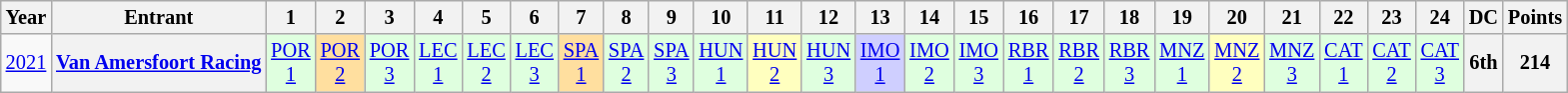<table class="wikitable" style="text-align:center; font-size:85%">
<tr>
<th>Year</th>
<th>Entrant</th>
<th>1</th>
<th>2</th>
<th>3</th>
<th>4</th>
<th>5</th>
<th>6</th>
<th>7</th>
<th>8</th>
<th>9</th>
<th>10</th>
<th>11</th>
<th>12</th>
<th>13</th>
<th>14</th>
<th>15</th>
<th>16</th>
<th>17</th>
<th>18</th>
<th>19</th>
<th>20</th>
<th>21</th>
<th>22</th>
<th>23</th>
<th>24</th>
<th>DC</th>
<th>Points</th>
</tr>
<tr>
<td><a href='#'>2021</a></td>
<th nowrap><a href='#'>Van Amersfoort Racing</a></th>
<td style="background:#DFFFDF;"><a href='#'>POR<br>1</a><br></td>
<td style="background:#FFDF9F;"><a href='#'>POR<br>2</a><br></td>
<td style="background:#DFFFDF;"><a href='#'>POR<br>3</a><br></td>
<td style="background:#DFFFDF;"><a href='#'>LEC<br>1</a><br></td>
<td style="background:#DFFFDF;"><a href='#'>LEC<br>2</a><br></td>
<td style="background:#DFFFDF;"><a href='#'>LEC<br>3</a><br></td>
<td style="background:#FFDF9F;"><a href='#'>SPA<br>1</a><br></td>
<td style="background:#DFFFDF;"><a href='#'>SPA<br>2</a><br></td>
<td style="background:#DFFFDF;"><a href='#'>SPA<br>3</a><br></td>
<td style="background:#DFFFDF;"><a href='#'>HUN<br>1</a><br></td>
<td style="background:#FFFFBF;"><a href='#'>HUN<br>2</a><br></td>
<td style="background:#DFFFDF;"><a href='#'>HUN<br>3</a><br></td>
<td style="background:#CFCFFF;"><a href='#'>IMO<br>1</a><br></td>
<td style="background:#DFFFDF;"><a href='#'>IMO<br>2</a><br></td>
<td style="background:#DFFFDF;"><a href='#'>IMO<br>3</a><br></td>
<td style="background:#DFFFDF;"><a href='#'>RBR<br>1</a><br></td>
<td style="background:#DFFFDF;"><a href='#'>RBR<br>2</a><br></td>
<td style="background:#DFFFDF;"><a href='#'>RBR<br>3</a><br></td>
<td style="background:#DFFFDF;"><a href='#'>MNZ<br>1</a><br></td>
<td style="background:#FFFFBF;"><a href='#'>MNZ<br>2</a><br></td>
<td style="background:#DFFFDF;"><a href='#'>MNZ<br>3</a><br></td>
<td style="background:#DFFFDF;"><a href='#'>CAT<br>1</a><br></td>
<td style="background:#DFFFDF;"><a href='#'>CAT<br>2</a><br></td>
<td style="background:#DFFFDF;"><a href='#'>CAT<br>3</a><br></td>
<th>6th</th>
<th>214</th>
</tr>
</table>
